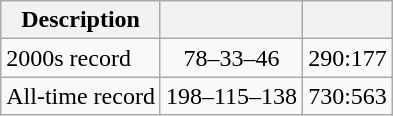<table class="wikitable">
<tr>
<th>Description</th>
<th></th>
<th></th>
</tr>
<tr>
<td>2000s record</td>
<td align="center">78–33–46</td>
<td align="center">290:177</td>
</tr>
<tr>
<td>All-time record</td>
<td align="center">198–115–138</td>
<td align="center">730:563</td>
</tr>
</table>
